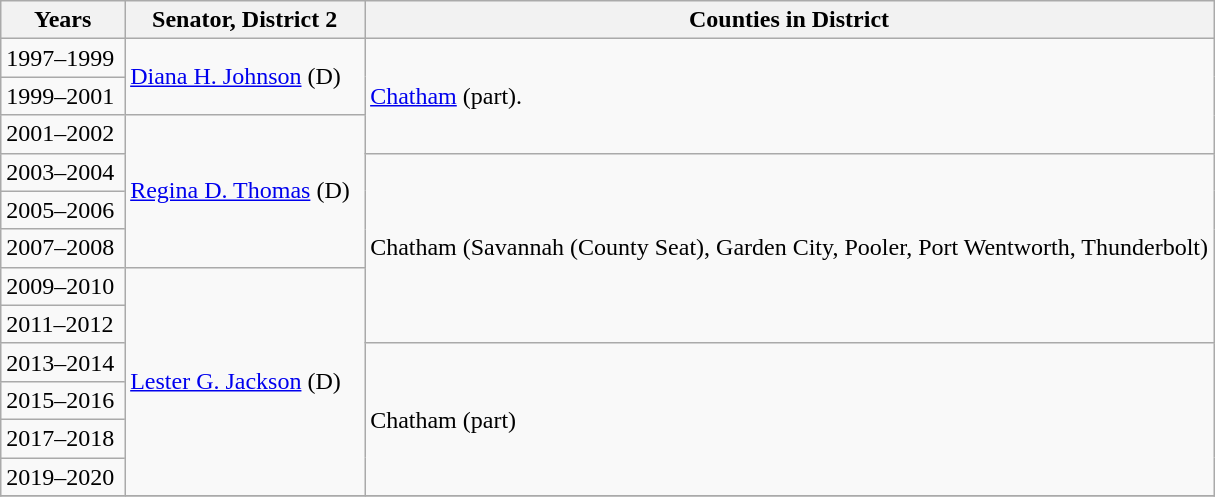<table class="wikitable">
<tr>
<th>Years</th>
<th>Senator, District 2</th>
<th width=70%>Counties in District</th>
</tr>
<tr>
<td>1997–1999</td>
<td rowspan=2 ><a href='#'>Diana H. Johnson</a> (D) </td>
<td rowspan=3><a href='#'>Chatham</a> (part).</td>
</tr>
<tr>
<td>1999–2001</td>
</tr>
<tr>
<td>2001–2002</td>
<td rowspan=4 ><a href='#'>Regina D. Thomas</a> (D)</td>
</tr>
<tr>
<td>2003–2004</td>
<td rowspan=5>Chatham (Savannah (County Seat), Garden City, Pooler, Port Wentworth, Thunderbolt)</td>
</tr>
<tr>
<td>2005–2006</td>
</tr>
<tr>
<td>2007–2008</td>
</tr>
<tr>
<td>2009–2010</td>
<td rowspan = 6 ><a href='#'>Lester G. Jackson</a> (D)</td>
</tr>
<tr>
<td>2011–2012</td>
</tr>
<tr>
<td>2013–2014</td>
<td rowspan= 4>Chatham (part)</td>
</tr>
<tr>
<td>2015–2016</td>
</tr>
<tr>
<td>2017–2018</td>
</tr>
<tr>
<td>2019–2020</td>
</tr>
<tr>
</tr>
</table>
